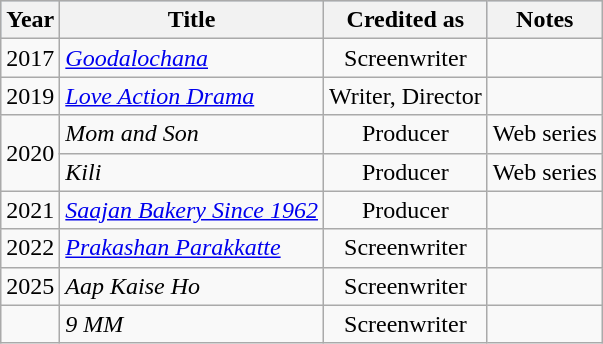<table class="wikitable">
<tr style="background:#B0C4DE; text-align:center;">
<th scope="col">Year</th>
<th scope="col">Title</th>
<th scope="col">Credited as</th>
<th class="unsortable" scope="col">Notes</th>
</tr>
<tr>
<td>2017</td>
<td><em><a href='#'>Goodalochana</a></em></td>
<td style="text-align:center;">Screenwriter</td>
<td></td>
</tr>
<tr>
<td>2019</td>
<td><em><a href='#'>Love Action Drama</a></em></td>
<td style="text-align:center;">Writer, Director</td>
<td></td>
</tr>
<tr>
<td rowspan=2>2020</td>
<td><em>Mom and Son</em></td>
<td style="text-align:center;">Producer</td>
<td>Web series</td>
</tr>
<tr>
<td><em>Kili</em></td>
<td style="text-align:center;">Producer</td>
<td>Web series</td>
</tr>
<tr>
<td>2021</td>
<td><em><a href='#'>Saajan Bakery Since 1962</a></em></td>
<td style="text-align:center;">Producer</td>
<td></td>
</tr>
<tr>
<td>2022</td>
<td><em><a href='#'>Prakashan Parakkatte</a></em></td>
<td style="text-align:center;">Screenwriter</td>
<td></td>
</tr>
<tr>
<td>2025</td>
<td><em>Aap Kaise Ho</em></td>
<td style="text-align:center;">Screenwriter</td>
<td></td>
</tr>
<tr>
<td></td>
<td><em>9 MM</em></td>
<td style="text-align:center;">Screenwriter</td>
<td></td>
</tr>
</table>
